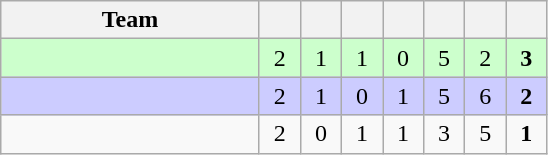<table class="wikitable" style="text-align:center;">
<tr>
<th width=165>Team</th>
<th width=20></th>
<th width=20></th>
<th width=20></th>
<th width=20></th>
<th width=20></th>
<th width=20></th>
<th width=20></th>
</tr>
<tr style="background:#cfc;">
<td align="left"></td>
<td>2</td>
<td>1</td>
<td>1</td>
<td>0</td>
<td>5</td>
<td>2</td>
<td><strong>3</strong></td>
</tr>
<tr style="background: #ccccff;">
<td align="left"></td>
<td>2</td>
<td>1</td>
<td>0</td>
<td>1</td>
<td>5</td>
<td>6</td>
<td><strong>2</strong></td>
</tr>
<tr>
<td align="left"></td>
<td>2</td>
<td>0</td>
<td>1</td>
<td>1</td>
<td>3</td>
<td>5</td>
<td><strong>1</strong></td>
</tr>
</table>
